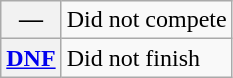<table class="wikitable">
<tr>
<th scope="row">—</th>
<td>Did not compete</td>
</tr>
<tr>
<th scope="row"><a href='#'>DNF</a></th>
<td>Did not finish</td>
</tr>
</table>
